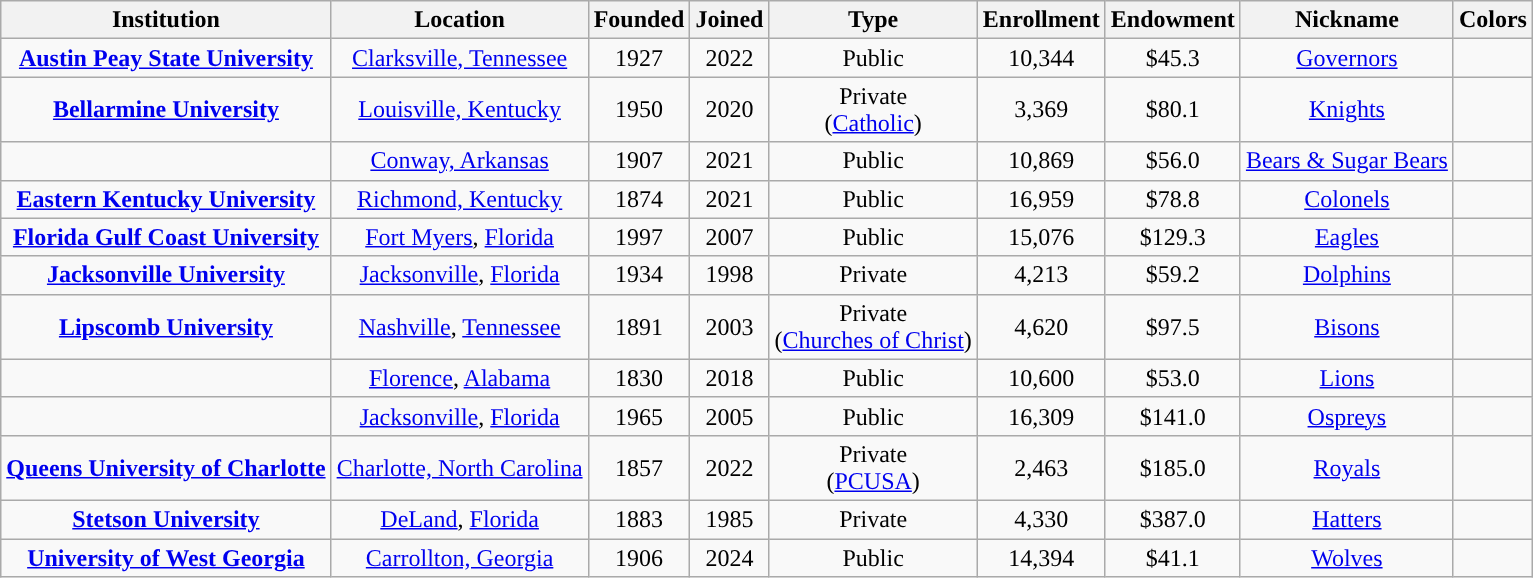<table class="wikitable sortable" style="text-align:center; font-size: %">
<tr>
<th width=px>Institution</th>
<th width=px>Location</th>
<th width=px>Founded</th>
<th width=px>Joined</th>
<th width=px>Type</th>
<th width=px>Enrollment</th>
<th width=px>Endowment</th>
<th width=px>Nickname</th>
<th width=px>Colors</th>
</tr>
<tr>
<td><strong><a href='#'>Austin Peay State University</a></strong></td>
<td><a href='#'>Clarksville, Tennessee</a></td>
<td>1927</td>
<td>2022</td>
<td>Public</td>
<td>10,344</td>
<td>$45.3</td>
<td><a href='#'>Governors</a></td>
<td></td>
</tr>
<tr>
<td><strong><a href='#'>Bellarmine University</a></strong></td>
<td><a href='#'>Louisville, Kentucky</a></td>
<td>1950</td>
<td>2020</td>
<td>Private<br>(<a href='#'>Catholic</a>)</td>
<td>3,369</td>
<td>$80.1</td>
<td><a href='#'>Knights</a></td>
<td></td>
</tr>
<tr>
<td></td>
<td><a href='#'>Conway, Arkansas</a></td>
<td>1907</td>
<td>2021</td>
<td>Public</td>
<td>10,869</td>
<td>$56.0</td>
<td><a href='#'>Bears & Sugar Bears</a></td>
<td></td>
</tr>
<tr>
<td><strong><a href='#'>Eastern Kentucky University</a></strong></td>
<td><a href='#'>Richmond, Kentucky</a></td>
<td>1874</td>
<td>2021</td>
<td>Public</td>
<td>16,959</td>
<td>$78.8</td>
<td><a href='#'>Colonels</a></td>
<td></td>
</tr>
<tr>
<td><strong><a href='#'>Florida Gulf Coast University</a></strong></td>
<td><a href='#'>Fort Myers</a>, <a href='#'>Florida</a></td>
<td>1997</td>
<td>2007</td>
<td>Public</td>
<td>15,076</td>
<td>$129.3</td>
<td><a href='#'>Eagles</a></td>
<td></td>
</tr>
<tr>
<td><strong><a href='#'>Jacksonville University</a></strong></td>
<td><a href='#'>Jacksonville</a>, <a href='#'>Florida</a></td>
<td>1934</td>
<td>1998</td>
<td>Private</td>
<td>4,213</td>
<td>$59.2</td>
<td><a href='#'>Dolphins</a></td>
<td></td>
</tr>
<tr>
<td><strong><a href='#'>Lipscomb University</a></strong></td>
<td><a href='#'>Nashville</a>, <a href='#'>Tennessee</a></td>
<td>1891</td>
<td>2003</td>
<td>Private<br>(<a href='#'>Churches of Christ</a>)</td>
<td>4,620</td>
<td>$97.5</td>
<td><a href='#'>Bisons</a></td>
<td></td>
</tr>
<tr>
<td></td>
<td><a href='#'>Florence</a>, <a href='#'>Alabama</a></td>
<td>1830</td>
<td>2018</td>
<td>Public</td>
<td>10,600</td>
<td>$53.0</td>
<td><a href='#'>Lions</a></td>
<td></td>
</tr>
<tr>
<td></td>
<td><a href='#'>Jacksonville</a>, <a href='#'>Florida</a></td>
<td>1965</td>
<td>2005</td>
<td>Public</td>
<td>16,309</td>
<td>$141.0</td>
<td><a href='#'>Ospreys</a></td>
<td></td>
</tr>
<tr>
<td><strong><a href='#'>Queens University of Charlotte</a></strong></td>
<td><a href='#'>Charlotte, North Carolina</a></td>
<td>1857</td>
<td>2022</td>
<td>Private<br>(<a href='#'>PCUSA</a>)</td>
<td>2,463</td>
<td>$185.0</td>
<td><a href='#'>Royals</a></td>
<td> </td>
</tr>
<tr>
<td><strong><a href='#'>Stetson University</a></strong></td>
<td><a href='#'>DeLand</a>, <a href='#'>Florida</a></td>
<td>1883</td>
<td>1985</td>
<td>Private</td>
<td>4,330</td>
<td>$387.0</td>
<td><a href='#'>Hatters</a></td>
<td></td>
</tr>
<tr>
<td><strong><a href='#'>University of West Georgia</a></strong></td>
<td><a href='#'>Carrollton, Georgia</a></td>
<td>1906</td>
<td>2024</td>
<td>Public</td>
<td>14,394</td>
<td>$41.1</td>
<td><a href='#'>Wolves</a></td>
<td></td>
</tr>
</table>
